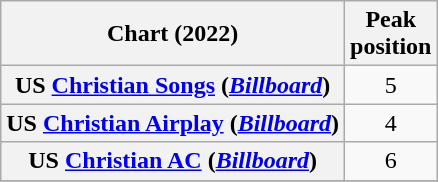<table class="wikitable sortable plainrowheaders" style="text-align:center">
<tr>
<th scope="col">Chart (2022)</th>
<th scope="col">Peak<br>position</th>
</tr>
<tr>
<th scope="row">US <a href='#'>Christian Songs</a> (<em><a href='#'>Billboard</a></em>)</th>
<td>5</td>
</tr>
<tr>
<th scope="row">US <a href='#'>Christian Airplay</a> (<em><a href='#'>Billboard</a></em>)</th>
<td>4</td>
</tr>
<tr>
<th scope="row">US <a href='#'>Christian AC</a> (<em><a href='#'>Billboard</a></em>)</th>
<td>6</td>
</tr>
<tr>
</tr>
</table>
